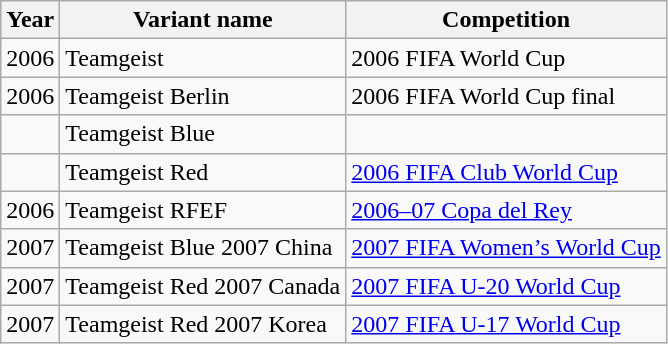<table class="wikitable sortable">
<tr>
<th>Year</th>
<th>Variant name</th>
<th>Competition</th>
</tr>
<tr>
<td>2006</td>
<td>Teamgeist</td>
<td>2006 FIFA World Cup</td>
</tr>
<tr>
<td>2006</td>
<td>Teamgeist Berlin</td>
<td>2006 FIFA World Cup final</td>
</tr>
<tr>
<td></td>
<td>Teamgeist Blue</td>
<td></td>
</tr>
<tr>
<td></td>
<td>Teamgeist Red</td>
<td><a href='#'>2006 FIFA Club World Cup</a></td>
</tr>
<tr>
<td>2006</td>
<td>Teamgeist RFEF</td>
<td><a href='#'>2006–07 Copa del Rey</a></td>
</tr>
<tr>
<td>2007</td>
<td>Teamgeist Blue 2007 China</td>
<td><a href='#'>2007 FIFA Women’s World Cup</a></td>
</tr>
<tr>
<td>2007</td>
<td>Teamgeist Red 2007 Canada</td>
<td><a href='#'>2007 FIFA U-20 World Cup</a></td>
</tr>
<tr>
<td>2007</td>
<td>Teamgeist Red 2007 Korea</td>
<td><a href='#'>2007 FIFA U-17 World Cup</a></td>
</tr>
</table>
